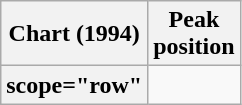<table class="wikitable plainrowheaders">
<tr>
<th scope="col">Chart (1994)</th>
<th scope="col">Peak<br>position</th>
</tr>
<tr>
<th>scope="row" </th>
</tr>
</table>
